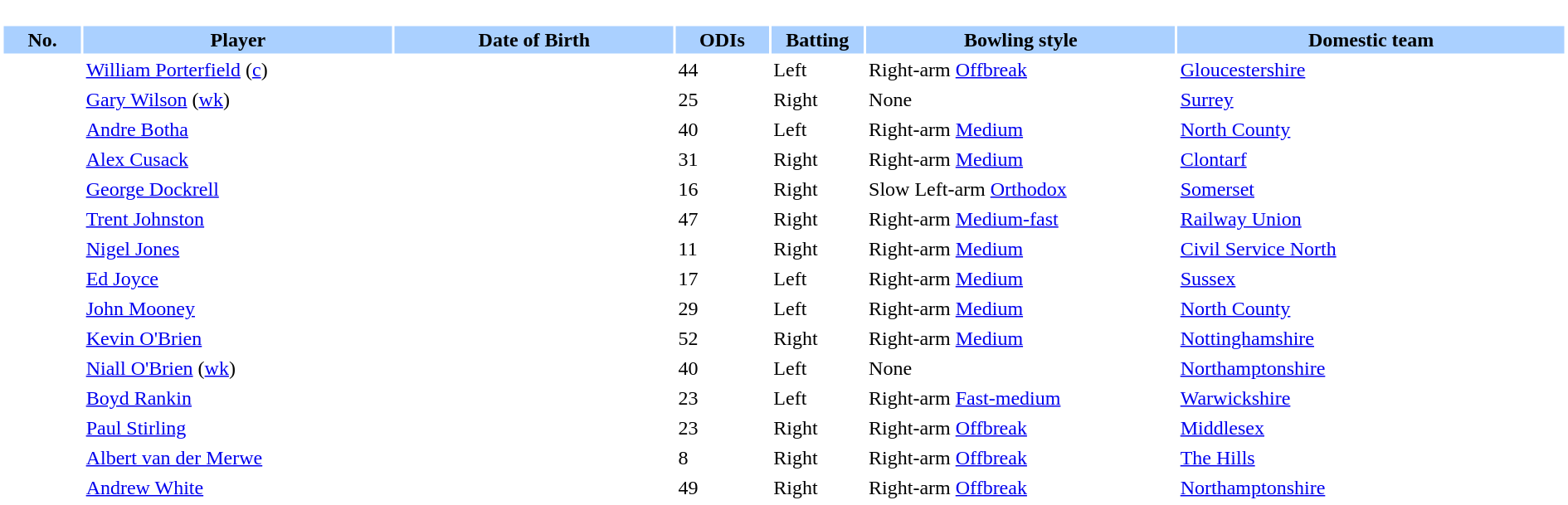<table border="0" style="width:100%">
<tr>
<td style="vertical-align:top; background:#fff; width:90%"><br><table border="0" cellspacing="2" cellpadding="2" style="width:100%">
<tr style="background:#aad0ff">
<th width=5%>No.</th>
<th width=20%>Player</th>
<th width=18%>Date of Birth</th>
<th width=6%>ODIs</th>
<th width=6%>Batting</th>
<th width=20%>Bowling style</th>
<th width=25%>Domestic team</th>
</tr>
<tr>
<td></td>
<td><a href='#'>William Porterfield</a> (<a href='#'>c</a>)</td>
<td></td>
<td>44</td>
<td>Left</td>
<td>Right-arm <a href='#'>Offbreak</a></td>
<td> <a href='#'>Gloucestershire</a></td>
</tr>
<tr>
<td></td>
<td><a href='#'>Gary Wilson</a> (<a href='#'>wk</a>)</td>
<td></td>
<td>25</td>
<td>Right</td>
<td>None</td>
<td> <a href='#'>Surrey</a></td>
</tr>
<tr>
<td></td>
<td><a href='#'>Andre Botha</a></td>
<td></td>
<td>40</td>
<td>Left</td>
<td>Right-arm <a href='#'>Medium</a></td>
<td> <a href='#'>North County</a></td>
</tr>
<tr>
<td></td>
<td><a href='#'>Alex Cusack</a></td>
<td></td>
<td>31</td>
<td>Right</td>
<td>Right-arm <a href='#'>Medium</a></td>
<td> <a href='#'>Clontarf</a></td>
</tr>
<tr>
<td></td>
<td><a href='#'>George Dockrell</a></td>
<td></td>
<td>16</td>
<td>Right</td>
<td>Slow Left-arm <a href='#'>Orthodox</a></td>
<td> <a href='#'>Somerset</a></td>
</tr>
<tr>
<td></td>
<td><a href='#'>Trent Johnston</a></td>
<td></td>
<td>47</td>
<td>Right</td>
<td>Right-arm <a href='#'>Medium-fast</a></td>
<td> <a href='#'>Railway Union</a></td>
</tr>
<tr>
<td></td>
<td><a href='#'>Nigel Jones</a></td>
<td></td>
<td>11</td>
<td>Right</td>
<td>Right-arm <a href='#'>Medium</a></td>
<td> <a href='#'>Civil Service North</a></td>
</tr>
<tr>
<td></td>
<td><a href='#'>Ed Joyce</a></td>
<td></td>
<td>17</td>
<td>Left</td>
<td>Right-arm <a href='#'>Medium</a></td>
<td> <a href='#'>Sussex</a></td>
</tr>
<tr>
<td></td>
<td><a href='#'>John Mooney</a></td>
<td></td>
<td>29</td>
<td>Left</td>
<td>Right-arm <a href='#'>Medium</a></td>
<td> <a href='#'>North County</a></td>
</tr>
<tr>
<td></td>
<td><a href='#'>Kevin O'Brien</a></td>
<td></td>
<td>52</td>
<td>Right</td>
<td>Right-arm <a href='#'>Medium</a></td>
<td> <a href='#'>Nottinghamshire</a></td>
</tr>
<tr>
<td></td>
<td><a href='#'>Niall O'Brien</a> (<a href='#'>wk</a>)</td>
<td></td>
<td>40</td>
<td>Left</td>
<td>None</td>
<td> <a href='#'>Northamptonshire</a></td>
</tr>
<tr>
<td></td>
<td><a href='#'>Boyd Rankin</a></td>
<td></td>
<td>23</td>
<td>Left</td>
<td>Right-arm <a href='#'>Fast-medium</a></td>
<td> <a href='#'>Warwickshire</a></td>
</tr>
<tr>
<td></td>
<td><a href='#'>Paul Stirling</a></td>
<td></td>
<td>23</td>
<td>Right</td>
<td>Right-arm <a href='#'>Offbreak</a></td>
<td> <a href='#'>Middlesex</a></td>
</tr>
<tr>
<td></td>
<td><a href='#'>Albert van der Merwe</a></td>
<td></td>
<td>8</td>
<td>Right</td>
<td>Right-arm <a href='#'>Offbreak</a></td>
<td> <a href='#'>The Hills</a></td>
</tr>
<tr>
<td></td>
<td><a href='#'>Andrew White</a></td>
<td></td>
<td>49</td>
<td>Right</td>
<td>Right-arm <a href='#'>Offbreak</a></td>
<td> <a href='#'>Northamptonshire</a></td>
</tr>
</table>
</td>
</tr>
</table>
